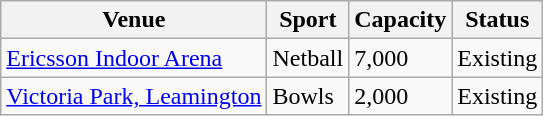<table class="wikitable sortable">
<tr>
<th>Venue</th>
<th>Sport</th>
<th>Capacity</th>
<th>Status</th>
</tr>
<tr>
<td><a href='#'>Ericsson Indoor Arena</a></td>
<td>Netball</td>
<td>7,000</td>
<td>Existing</td>
</tr>
<tr>
<td><a href='#'>Victoria Park, Leamington</a></td>
<td>Bowls</td>
<td>2,000</td>
<td>Existing</td>
</tr>
</table>
